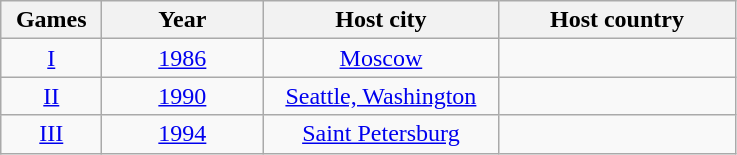<table class=wikitable style="text-align:center">
<tr>
<th width=60>Games</th>
<th width=100>Year</th>
<th width=150>Host city</th>
<th width=150>Host country</th>
</tr>
<tr>
<td><a href='#'>I</a></td>
<td><a href='#'>1986</a></td>
<td><a href='#'>Moscow</a></td>
<td></td>
</tr>
<tr>
<td><a href='#'>II</a></td>
<td><a href='#'>1990</a></td>
<td><a href='#'>Seattle, Washington</a></td>
<td></td>
</tr>
<tr>
<td><a href='#'>III</a></td>
<td><a href='#'>1994</a></td>
<td><a href='#'>Saint Petersburg</a></td>
<td></td>
</tr>
</table>
